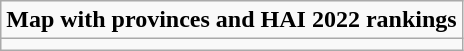<table role= "presentation" class="wikitable mw-collapsible mw-collapsed">
<tr>
<td><strong>Map with provinces and HAI 2022 rankings</strong></td>
</tr>
<tr>
<td></td>
</tr>
</table>
